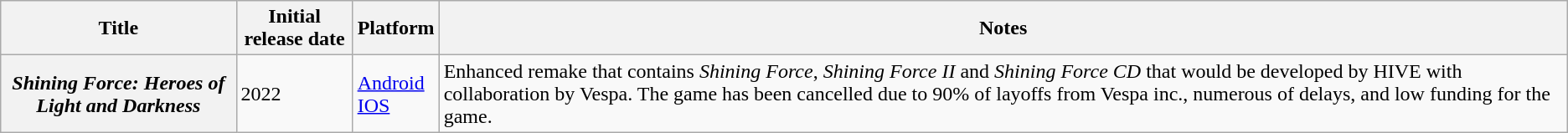<table class="wikitable sortable">
<tr>
<th scope="col">Title</th>
<th scope="col" data-sort-type="date">Initial release date</th>
<th scope="col">Platform</th>
<th scope="col" class=unsortable>Notes</th>
</tr>
<tr>
<th scope="row"><em>Shining Force: Heroes of Light and Darkness</em></th>
<td>2022</td>
<td><a href='#'>Android</a><br><a href='#'>IOS</a></td>
<td>Enhanced remake that contains <em>Shining Force</em>, <em>Shining Force II</em> and <em>Shining Force CD</em> that would be developed by HIVE with collaboration by Vespa. The game has been cancelled due to 90% of layoffs from Vespa inc., numerous of delays, and low funding for the game.</td>
</tr>
</table>
